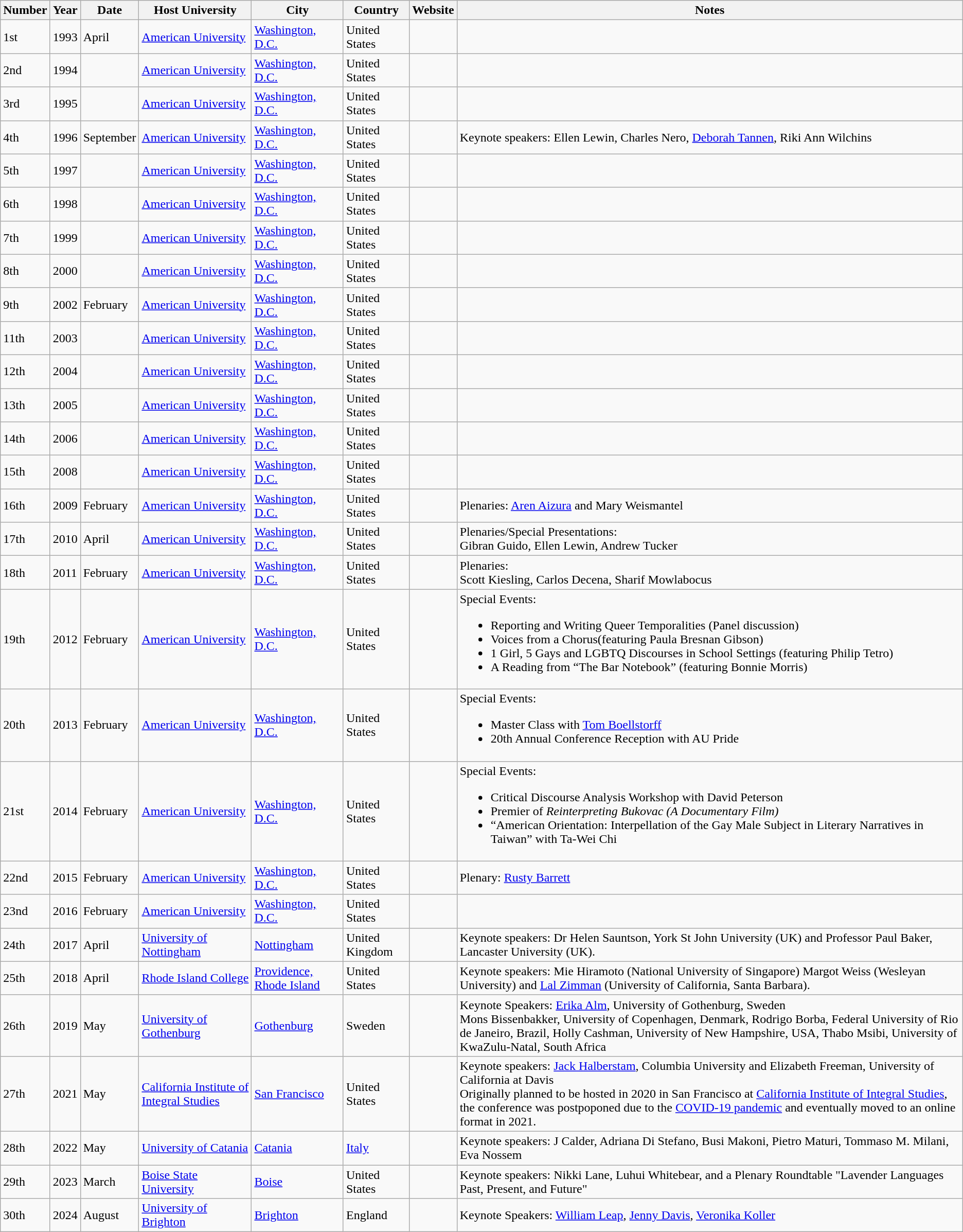<table class="wikitable">
<tr>
<th>Number</th>
<th>Year</th>
<th>Date</th>
<th>Host University</th>
<th>City</th>
<th>Country</th>
<th>Website</th>
<th>Notes</th>
</tr>
<tr>
<td>1st</td>
<td>1993</td>
<td>April</td>
<td><a href='#'>American University</a></td>
<td><a href='#'>Washington, D.C.</a></td>
<td>United States</td>
<td></td>
<td></td>
</tr>
<tr>
<td>2nd</td>
<td>1994</td>
<td></td>
<td><a href='#'>American University</a></td>
<td><a href='#'>Washington, D.C.</a></td>
<td>United States</td>
<td></td>
<td></td>
</tr>
<tr>
<td>3rd</td>
<td>1995</td>
<td></td>
<td><a href='#'>American University</a></td>
<td><a href='#'>Washington, D.C.</a></td>
<td>United States</td>
<td></td>
<td></td>
</tr>
<tr>
<td>4th</td>
<td>1996</td>
<td>September</td>
<td><a href='#'>American University</a></td>
<td><a href='#'>Washington, D.C.</a></td>
<td>United States</td>
<td></td>
<td>Keynote speakers: Ellen Lewin, Charles Nero, <a href='#'>Deborah Tannen</a>, Riki Ann Wilchins</td>
</tr>
<tr>
<td>5th</td>
<td>1997</td>
<td></td>
<td><a href='#'>American University</a></td>
<td><a href='#'>Washington, D.C.</a></td>
<td>United States</td>
<td></td>
<td></td>
</tr>
<tr>
<td>6th</td>
<td>1998</td>
<td></td>
<td><a href='#'>American University</a></td>
<td><a href='#'>Washington, D.C.</a></td>
<td>United States</td>
<td></td>
<td></td>
</tr>
<tr>
<td>7th</td>
<td>1999</td>
<td></td>
<td><a href='#'>American University</a></td>
<td><a href='#'>Washington, D.C.</a></td>
<td>United States</td>
<td></td>
<td></td>
</tr>
<tr>
<td>8th</td>
<td>2000</td>
<td></td>
<td><a href='#'>American University</a></td>
<td><a href='#'>Washington, D.C.</a></td>
<td>United States</td>
<td></td>
<td></td>
</tr>
<tr>
<td>9th</td>
<td>2002</td>
<td>February</td>
<td><a href='#'>American University</a></td>
<td><a href='#'>Washington, D.C.</a></td>
<td>United States</td>
<td></td>
<td></td>
</tr>
<tr>
<td>11th</td>
<td>2003</td>
<td></td>
<td><a href='#'>American University</a></td>
<td><a href='#'>Washington, D.C.</a></td>
<td>United States</td>
<td></td>
<td></td>
</tr>
<tr>
<td>12th</td>
<td>2004</td>
<td></td>
<td><a href='#'>American University</a></td>
<td><a href='#'>Washington, D.C.</a></td>
<td>United States</td>
<td></td>
<td></td>
</tr>
<tr>
<td>13th</td>
<td>2005</td>
<td></td>
<td><a href='#'>American University</a></td>
<td><a href='#'>Washington, D.C.</a></td>
<td>United States</td>
<td></td>
<td></td>
</tr>
<tr>
<td>14th</td>
<td>2006</td>
<td></td>
<td><a href='#'>American University</a></td>
<td><a href='#'>Washington, D.C.</a></td>
<td>United States</td>
<td></td>
<td></td>
</tr>
<tr>
<td>15th</td>
<td>2008</td>
<td></td>
<td><a href='#'>American University</a></td>
<td><a href='#'>Washington, D.C.</a></td>
<td>United States</td>
<td></td>
<td></td>
</tr>
<tr>
<td>16th</td>
<td>2009</td>
<td>February</td>
<td><a href='#'>American University</a></td>
<td><a href='#'>Washington, D.C.</a></td>
<td>United States</td>
<td></td>
<td>Plenaries: <a href='#'>Aren Aizura</a> and Mary Weismantel</td>
</tr>
<tr>
<td>17th</td>
<td>2010</td>
<td>April</td>
<td><a href='#'>American University</a></td>
<td><a href='#'>Washington, D.C.</a></td>
<td>United States</td>
<td></td>
<td>Plenaries/Special Presentations:<br>Gibran Guido, Ellen Lewin, Andrew Tucker</td>
</tr>
<tr>
<td>18th</td>
<td>2011</td>
<td>February</td>
<td><a href='#'>American University</a></td>
<td><a href='#'>Washington, D.C.</a></td>
<td>United States</td>
<td></td>
<td>Plenaries:<br>Scott Kiesling, Carlos Decena, Sharif Mowlabocus</td>
</tr>
<tr>
<td>19th</td>
<td>2012</td>
<td>February</td>
<td><a href='#'>American University</a></td>
<td><a href='#'>Washington, D.C.</a></td>
<td>United States</td>
<td></td>
<td>Special Events:<br><ul><li>Reporting and Writing Queer Temporalities (Panel discussion)</li><li>Voices from a Chorus(featuring Paula Bresnan Gibson)</li><li>1 Girl, 5 Gays and LGBTQ Discourses in School Settings (featuring Philip Tetro)</li><li>A Reading from “The Bar Notebook” (featuring Bonnie Morris)</li></ul></td>
</tr>
<tr>
<td>20th</td>
<td>2013</td>
<td>February</td>
<td><a href='#'>American University</a></td>
<td><a href='#'>Washington, D.C.</a></td>
<td>United States</td>
<td></td>
<td>Special Events:<br><ul><li>Master Class with <a href='#'>Tom Boellstorff</a></li><li>20th Annual Conference Reception with AU Pride</li></ul></td>
</tr>
<tr>
<td>21st</td>
<td>2014</td>
<td>February</td>
<td><a href='#'>American University</a></td>
<td><a href='#'>Washington, D.C.</a></td>
<td>United States</td>
<td></td>
<td>Special Events:<br><ul><li>Critical Discourse Analysis Workshop with David Peterson</li><li>Premier of <em>Reinterpreting Bukovac (A Documentary Film)</em></li><li>“American Orientation: Interpellation of the Gay Male Subject in Literary Narratives in Taiwan” with Ta-Wei Chi</li></ul></td>
</tr>
<tr>
<td>22nd</td>
<td>2015</td>
<td>February</td>
<td><a href='#'>American University</a></td>
<td><a href='#'>Washington, D.C.</a></td>
<td>United States</td>
<td></td>
<td>Plenary: <a href='#'>Rusty Barrett</a></td>
</tr>
<tr>
<td>23nd</td>
<td>2016</td>
<td>February</td>
<td><a href='#'>American University</a></td>
<td><a href='#'>Washington, D.C.</a></td>
<td>United States</td>
<td></td>
<td></td>
</tr>
<tr>
<td>24th</td>
<td>2017</td>
<td>April</td>
<td><a href='#'>University of Nottingham</a></td>
<td><a href='#'>Nottingham</a></td>
<td>United Kingdom</td>
<td></td>
<td>Keynote speakers: Dr Helen Sauntson, York St John University (UK) and Professor Paul Baker, Lancaster University (UK).</td>
</tr>
<tr>
<td>25th</td>
<td>2018</td>
<td>April</td>
<td><a href='#'>Rhode Island College</a></td>
<td><a href='#'>Providence, Rhode Island</a></td>
<td>United States</td>
<td></td>
<td>Keynote speakers: Mie Hiramoto (National University of Singapore) Margot Weiss (Wesleyan University) and <a href='#'>Lal Zimman</a> (University of California, Santa Barbara).</td>
</tr>
<tr>
<td>26th</td>
<td>2019</td>
<td>May</td>
<td><a href='#'>University of Gothenburg</a></td>
<td><a href='#'>Gothenburg</a></td>
<td>Sweden</td>
<td></td>
<td>Keynote Speakers: <a href='#'>Erika Alm</a>, University of Gothenburg, Sweden<br>Mons Bissenbakker, University of Copenhagen, Denmark, Rodrigo Borba, Federal University of Rio de Janeiro, Brazil, Holly Cashman, University of New Hampshire, USA, Thabo Msibi, University of KwaZulu-Natal, South Africa</td>
</tr>
<tr>
<td>27th</td>
<td>2021</td>
<td>May</td>
<td><a href='#'>California Institute of Integral Studies</a></td>
<td><a href='#'>San Francisco</a></td>
<td>United States</td>
<td></td>
<td>Keynote speakers: <a href='#'>Jack Halberstam</a>, Columbia University and Elizabeth Freeman, University of California at Davis<br>Originally planned to be hosted in 2020 in San Francisco at <a href='#'>California Institute of Integral Studies</a>, the conference was postpoponed due to the <a href='#'>COVID-19 pandemic</a> and eventually moved to an online format in 2021.</td>
</tr>
<tr>
<td>28th</td>
<td>2022</td>
<td>May</td>
<td><a href='#'>University of Catania</a></td>
<td><a href='#'>Catania</a></td>
<td><a href='#'>Italy</a></td>
<td></td>
<td>Keynote speakers: J Calder, Adriana Di Stefano, Busi Makoni, Pietro Maturi, Tommaso M. Milani, Eva Nossem</td>
</tr>
<tr>
<td>29th</td>
<td>2023</td>
<td>March</td>
<td><a href='#'>Boise State University</a></td>
<td><a href='#'>Boise</a></td>
<td>United States</td>
<td></td>
<td>Keynote speakers: Nikki Lane, Luhui Whitebear, and a Plenary Roundtable "Lavender Languages Past, Present, and Future"</td>
</tr>
<tr>
<td>30th</td>
<td>2024</td>
<td>August</td>
<td><a href='#'>University of Brighton</a></td>
<td><a href='#'>Brighton</a></td>
<td>England</td>
<td></td>
<td>Keynote Speakers: <a href='#'>William Leap</a>, <a href='#'>Jenny Davis</a>, <a href='#'>Veronika Koller</a></td>
</tr>
</table>
